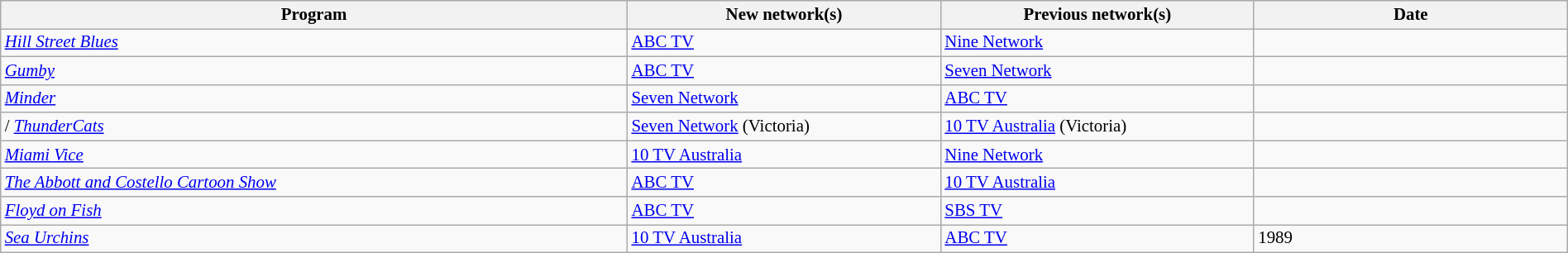<table class="wikitable sortable" width="100%" style="font-size:87%;">
<tr bgcolor="#efefef">
<th width=40%>Program</th>
<th width=20%>New network(s)</th>
<th width=20%>Previous network(s)</th>
<th width=20%>Date</th>
</tr>
<tr>
<td> <em><a href='#'>Hill Street Blues</a></em></td>
<td><a href='#'>ABC TV</a></td>
<td><a href='#'>Nine Network</a></td>
<td></td>
</tr>
<tr>
<td> <em><a href='#'>Gumby</a></em></td>
<td><a href='#'>ABC TV</a></td>
<td><a href='#'>Seven Network</a></td>
<td></td>
</tr>
<tr>
<td> <em><a href='#'>Minder</a></em></td>
<td><a href='#'>Seven Network</a></td>
<td><a href='#'>ABC TV</a></td>
<td></td>
</tr>
<tr>
<td>/ <em><a href='#'>ThunderCats</a></em></td>
<td><a href='#'>Seven Network</a> (Victoria)</td>
<td><a href='#'>10 TV Australia</a> (Victoria)</td>
<td></td>
</tr>
<tr>
<td> <em><a href='#'>Miami Vice</a></em></td>
<td><a href='#'>10 TV Australia</a></td>
<td><a href='#'>Nine Network</a></td>
<td></td>
</tr>
<tr>
<td> <em><a href='#'>The Abbott and Costello Cartoon Show</a></em></td>
<td><a href='#'>ABC TV</a></td>
<td><a href='#'>10 TV Australia</a></td>
<td></td>
</tr>
<tr>
<td> <em><a href='#'>Floyd on Fish</a></em></td>
<td><a href='#'>ABC TV</a></td>
<td><a href='#'>SBS TV</a></td>
<td></td>
</tr>
<tr>
<td> <em><a href='#'>Sea Urchins</a></em></td>
<td><a href='#'>10 TV Australia</a></td>
<td><a href='#'>ABC TV</a></td>
<td>1989</td>
</tr>
</table>
